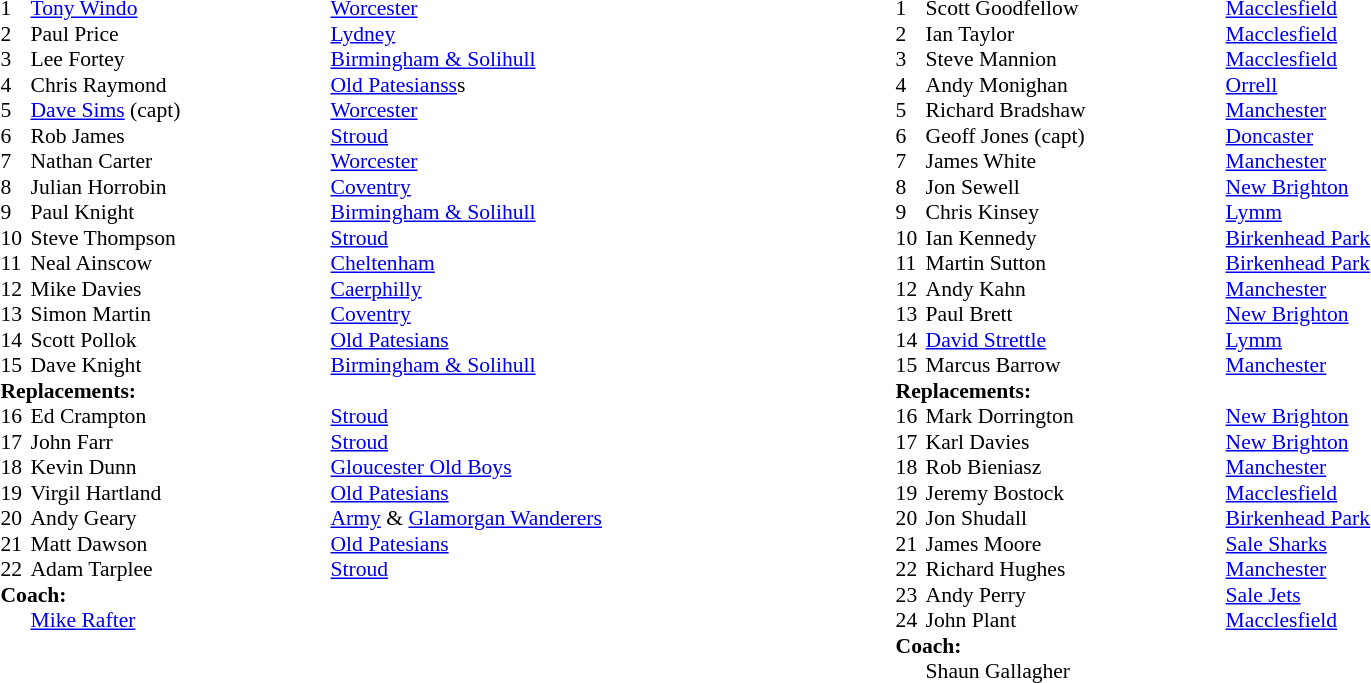<table width="80%">
<tr>
<td valign="top" width="50%"><br><table style="font-size: 90%" cellspacing="0" cellpadding="0">
<tr>
<th width="20"></th>
<th width="200"></th>
</tr>
<tr>
<td>1</td>
<td><a href='#'>Tony Windo</a></td>
<td><a href='#'>Worcester</a></td>
</tr>
<tr>
<td>2</td>
<td>Paul Price</td>
<td><a href='#'>Lydney</a></td>
</tr>
<tr>
<td>3</td>
<td>Lee Fortey</td>
<td><a href='#'>Birmingham & Solihull</a></td>
</tr>
<tr>
<td>4</td>
<td>Chris Raymond</td>
<td><a href='#'>Old Patesianss</a>s</td>
</tr>
<tr>
<td>5</td>
<td><a href='#'>Dave Sims</a> (capt)</td>
<td><a href='#'>Worcester</a></td>
</tr>
<tr>
<td>6</td>
<td>Rob James</td>
<td><a href='#'>Stroud</a></td>
</tr>
<tr>
<td>7</td>
<td>Nathan Carter</td>
<td><a href='#'>Worcester</a></td>
</tr>
<tr>
<td>8</td>
<td>Julian Horrobin</td>
<td><a href='#'>Coventry</a></td>
</tr>
<tr>
<td>9</td>
<td>Paul Knight</td>
<td><a href='#'>Birmingham & Solihull</a></td>
</tr>
<tr>
<td>10</td>
<td>Steve Thompson</td>
<td><a href='#'>Stroud</a></td>
</tr>
<tr>
<td>11</td>
<td>Neal Ainscow</td>
<td><a href='#'>Cheltenham</a></td>
</tr>
<tr>
<td>12</td>
<td>Mike Davies</td>
<td><a href='#'>Caerphilly</a></td>
</tr>
<tr>
<td>13</td>
<td>Simon Martin</td>
<td><a href='#'>Coventry</a></td>
</tr>
<tr>
<td>14</td>
<td>Scott Pollok</td>
<td><a href='#'>Old Patesians</a></td>
</tr>
<tr>
<td>15</td>
<td>Dave Knight</td>
<td><a href='#'>Birmingham & Solihull</a></td>
</tr>
<tr>
<td colspan=3><strong>Replacements:</strong></td>
</tr>
<tr>
<td>16</td>
<td>Ed Crampton</td>
<td><a href='#'>Stroud</a></td>
</tr>
<tr>
<td>17</td>
<td>John Farr</td>
<td><a href='#'>Stroud</a></td>
</tr>
<tr>
<td>18</td>
<td>Kevin Dunn</td>
<td><a href='#'>Gloucester Old Boys</a></td>
</tr>
<tr>
<td>19</td>
<td>Virgil Hartland</td>
<td><a href='#'>Old Patesians</a></td>
</tr>
<tr>
<td>20</td>
<td>Andy Geary</td>
<td><a href='#'>Army</a> & <a href='#'>Glamorgan Wanderers</a></td>
</tr>
<tr>
<td>21</td>
<td>Matt Dawson</td>
<td><a href='#'>Old Patesians</a></td>
</tr>
<tr>
<td>22</td>
<td>Adam Tarplee</td>
<td><a href='#'>Stroud</a></td>
</tr>
<tr>
<td colspan=3><strong>Coach:</strong></td>
</tr>
<tr>
<td></td>
<td><a href='#'>Mike Rafter</a></td>
</tr>
</table>
</td>
<td valign="top" width="50%"><br><table style="font-size: 90%" cellspacing="0" cellpadding="0" align="center">
<tr>
<th width="20"></th>
<th width="200"></th>
</tr>
<tr>
<td>1</td>
<td>Scott Goodfellow</td>
<td><a href='#'>Macclesfield</a></td>
</tr>
<tr>
<td>2</td>
<td>Ian Taylor</td>
<td><a href='#'>Macclesfield</a></td>
</tr>
<tr>
<td>3</td>
<td>Steve Mannion</td>
<td><a href='#'>Macclesfield</a></td>
</tr>
<tr>
<td>4</td>
<td>Andy Monighan</td>
<td><a href='#'>Orrell</a></td>
</tr>
<tr>
<td>5</td>
<td>Richard Bradshaw</td>
<td><a href='#'>Manchester</a></td>
</tr>
<tr>
<td>6</td>
<td>Geoff Jones (capt)</td>
<td><a href='#'>Doncaster</a></td>
</tr>
<tr>
<td>7</td>
<td>James White</td>
<td><a href='#'>Manchester</a></td>
</tr>
<tr>
<td>8</td>
<td>Jon Sewell</td>
<td><a href='#'>New Brighton</a></td>
</tr>
<tr>
<td>9</td>
<td>Chris Kinsey</td>
<td><a href='#'>Lymm</a></td>
</tr>
<tr>
<td>10</td>
<td>Ian Kennedy</td>
<td><a href='#'>Birkenhead Park</a></td>
</tr>
<tr>
<td>11</td>
<td>Martin Sutton</td>
<td><a href='#'>Birkenhead Park</a></td>
</tr>
<tr>
<td>12</td>
<td>Andy Kahn</td>
<td><a href='#'>Manchester</a></td>
</tr>
<tr>
<td>13</td>
<td>Paul Brett</td>
<td><a href='#'>New Brighton</a></td>
</tr>
<tr>
<td>14</td>
<td><a href='#'>David Strettle</a></td>
<td><a href='#'>Lymm</a></td>
</tr>
<tr>
<td>15</td>
<td>Marcus Barrow</td>
<td><a href='#'>Manchester</a></td>
</tr>
<tr>
<td colspan=3><strong>Replacements:</strong></td>
</tr>
<tr>
<td>16</td>
<td>Mark Dorrington</td>
<td><a href='#'>New Brighton</a></td>
</tr>
<tr>
<td>17</td>
<td>Karl Davies</td>
<td><a href='#'>New Brighton</a></td>
</tr>
<tr>
<td>18</td>
<td>Rob Bieniasz</td>
<td><a href='#'>Manchester</a></td>
</tr>
<tr>
<td>19</td>
<td>Jeremy Bostock</td>
<td><a href='#'>Macclesfield</a></td>
</tr>
<tr>
<td>20</td>
<td>Jon Shudall</td>
<td><a href='#'>Birkenhead Park</a></td>
</tr>
<tr>
<td>21</td>
<td>James Moore</td>
<td><a href='#'>Sale Sharks</a></td>
</tr>
<tr>
<td>22</td>
<td>Richard Hughes</td>
<td><a href='#'>Manchester</a></td>
</tr>
<tr>
<td>23</td>
<td>Andy Perry</td>
<td><a href='#'>Sale Jets</a></td>
</tr>
<tr>
<td>24</td>
<td>John Plant</td>
<td><a href='#'>Macclesfield</a></td>
</tr>
<tr>
<td colspan=3><strong>Coach:</strong></td>
</tr>
<tr>
<td></td>
<td>Shaun Gallagher</td>
</tr>
</table>
</td>
</tr>
</table>
